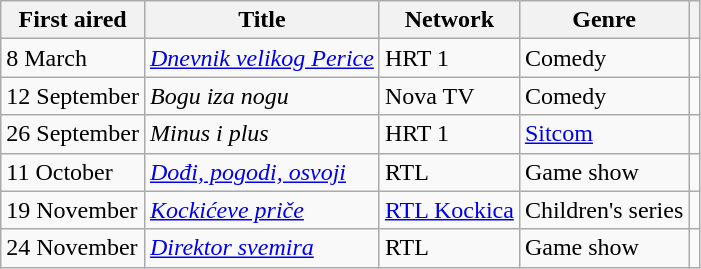<table class="wikitable sortable">
<tr>
<th>First aired</th>
<th>Title</th>
<th>Network</th>
<th>Genre</th>
<th></th>
</tr>
<tr>
<td>8 March</td>
<td><em><a href='#'>Dnevnik velikog Perice</a></em></td>
<td>HRT 1</td>
<td>Comedy</td>
<td></td>
</tr>
<tr>
<td>12 September</td>
<td><em>Bogu iza nogu</em></td>
<td>Nova TV</td>
<td>Comedy</td>
<td></td>
</tr>
<tr>
<td>26 September</td>
<td><em>Minus i plus</em></td>
<td>HRT 1</td>
<td><a href='#'>Sitcom</a></td>
<td></td>
</tr>
<tr>
<td>11 October</td>
<td><em><a href='#'>Dođi, pogodi, osvoji</a></em></td>
<td>RTL</td>
<td>Game show</td>
<td></td>
</tr>
<tr>
<td>19 November</td>
<td><em><a href='#'>Kockićeve priče</a></em></td>
<td><a href='#'>RTL Kockica</a></td>
<td>Children's series</td>
<td></td>
</tr>
<tr>
<td>24 November</td>
<td><em><a href='#'>Direktor svemira</a></em></td>
<td>RTL</td>
<td>Game show</td>
<td></td>
</tr>
</table>
